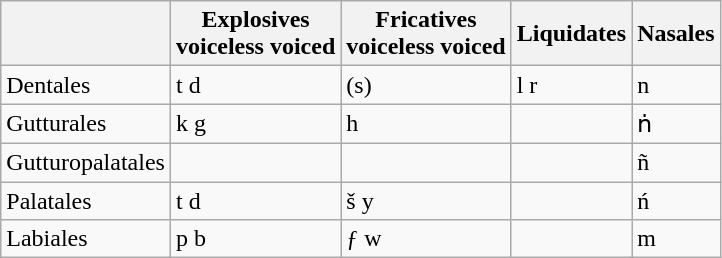<table class="wikitable">
<tr>
<th></th>
<th>Explosives<br>voiceless     voiced</th>
<th>Fricatives<br>voiceless     voiced</th>
<th>Liquidates</th>
<th>Nasales</th>
</tr>
<tr>
<td>Dentales</td>
<td>t                          d</td>
<td>(s)</td>
<td>l      r</td>
<td>n</td>
</tr>
<tr>
<td>Gutturales</td>
<td>k                         g</td>
<td>h</td>
<td></td>
<td>ṅ</td>
</tr>
<tr>
<td>Gutturopalatales</td>
<td></td>
<td></td>
<td></td>
<td>ñ</td>
</tr>
<tr>
<td>Palatales</td>
<td>t                          d</td>
<td>š                         y</td>
<td></td>
<td>ń</td>
</tr>
<tr>
<td>Labiales</td>
<td>p                         b</td>
<td>ƒ                        w</td>
<td></td>
<td>m</td>
</tr>
</table>
